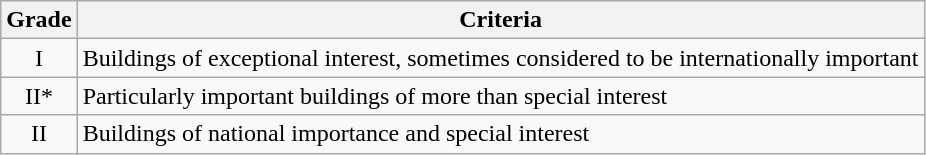<table class="wikitable">
<tr>
<th>Grade</th>
<th>Criteria</th>
</tr>
<tr>
<td align="center" >I</td>
<td>Buildings of exceptional interest, sometimes considered to be internationally important</td>
</tr>
<tr>
<td align="center" >II*</td>
<td>Particularly important buildings of more than special interest</td>
</tr>
<tr>
<td align="center" >II</td>
<td>Buildings of national importance and special interest</td>
</tr>
</table>
